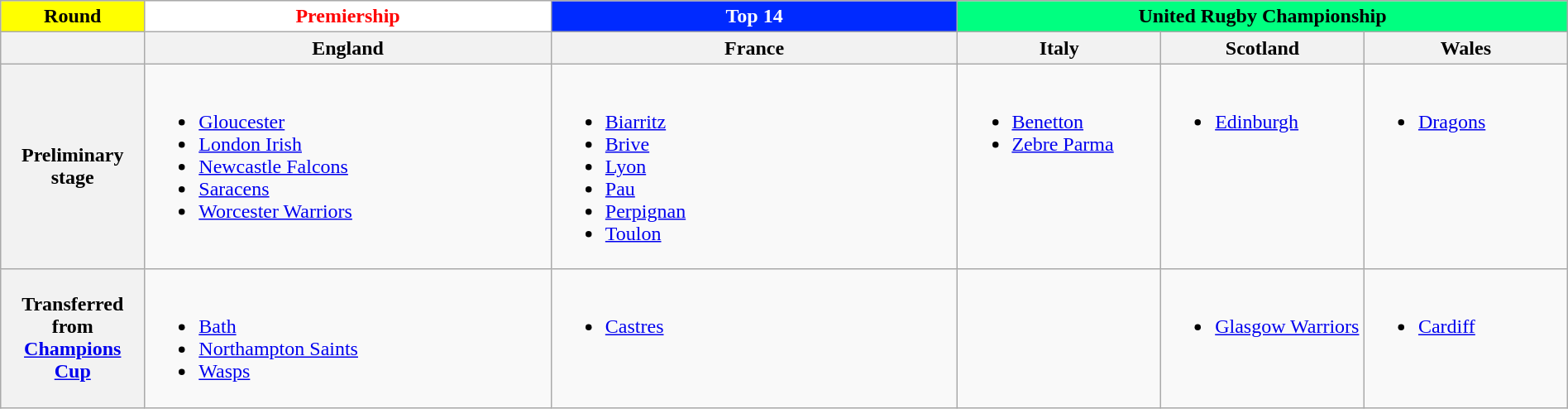<table class="wikitable" style="width:100%">
<tr>
<th style="background:#ffff00">Round</th>
<th style="background: #FFFFFF; color:red; text-align:center;">Premiership</th>
<th style="background: #002AFF; color:white; text-align:center;">Top 14</th>
<th style="background:#00FF80" colspan="3">United Rugby Championship</th>
</tr>
<tr>
<th width="7%"></th>
<th width="20%"> England</th>
<th width="20%"> France</th>
<th width="10%"> Italy</th>
<th width="10%"> Scotland</th>
<th width="10%"> Wales</th>
</tr>
<tr>
<th align=center valign=center>Preliminary stage</th>
<td valign=top><br><ul><li><a href='#'>Gloucester</a></li><li><a href='#'>London Irish</a></li><li><a href='#'>Newcastle Falcons</a></li><li><a href='#'>Saracens</a></li><li><a href='#'>Worcester Warriors</a></li></ul></td>
<td valign=top><br><ul><li><a href='#'>Biarritz</a></li><li><a href='#'>Brive</a></li><li><a href='#'>Lyon</a></li><li><a href='#'>Pau</a></li><li><a href='#'>Perpignan</a></li><li><a href='#'>Toulon</a></li></ul></td>
<td valign=top><br><ul><li><a href='#'>Benetton</a></li><li><a href='#'>Zebre Parma</a></li></ul></td>
<td valign=top><br><ul><li><a href='#'>Edinburgh</a></li></ul></td>
<td valign=top><br><ul><li><a href='#'>Dragons</a></li></ul></td>
</tr>
<tr>
<th>Transferred from <a href='#'>Champions Cup</a></th>
<td valign=top><br><ul><li><a href='#'>Bath</a></li><li><a href='#'>Northampton Saints</a></li><li><a href='#'>Wasps</a></li></ul></td>
<td valign=top><br><ul><li><a href='#'>Castres</a></li></ul></td>
<td valign=top></td>
<td valign=top><br><ul><li><a href='#'>Glasgow Warriors</a></li></ul></td>
<td valign=top><br><ul><li><a href='#'>Cardiff</a></li></ul></td>
</tr>
</table>
